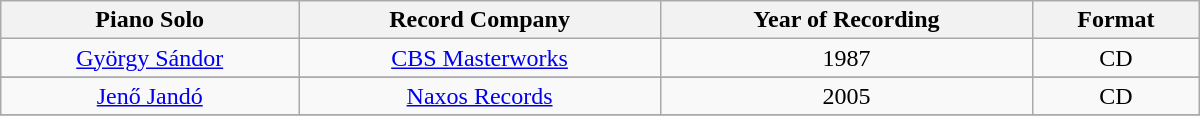<table class="wikitable" width="800px">
<tr>
<th align="center">Piano Solo</th>
<th align="center">Record Company</th>
<th align="center">Year of Recording</th>
<th align="center">Format</th>
</tr>
<tr>
<td align="center"><a href='#'>György Sándor</a></td>
<td align="center"><a href='#'>CBS Masterworks</a></td>
<td align="center">1987</td>
<td align="center">CD</td>
</tr>
<tr>
</tr>
<tr>
<td align="center"><a href='#'>Jenő Jandó</a></td>
<td align="center"><a href='#'>Naxos Records</a></td>
<td align="center">2005</td>
<td align="center">CD</td>
</tr>
<tr>
</tr>
</table>
